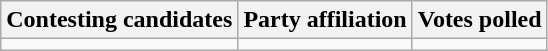<table class="wikitable sortable">
<tr>
<th>Contesting candidates</th>
<th>Party affiliation</th>
<th>Votes polled</th>
</tr>
<tr>
<td></td>
<td></td>
<td></td>
</tr>
</table>
